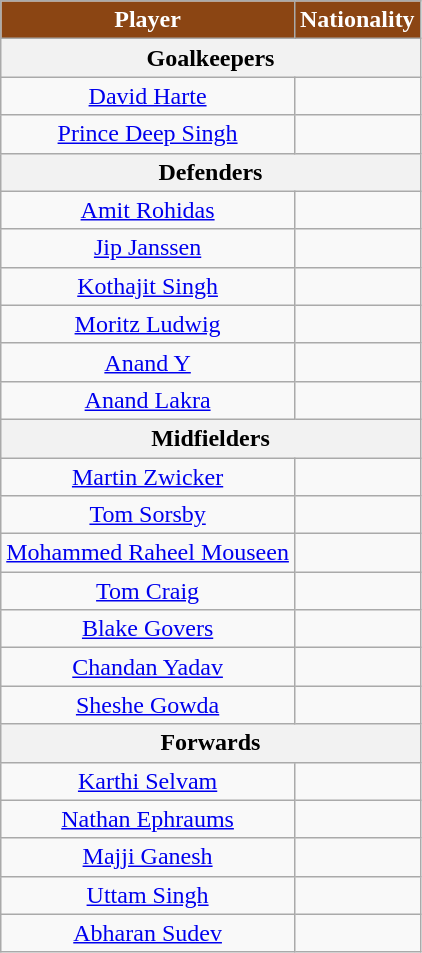<table class="wikitable" style="text-align:center;">
<tr>
<th style="background: #8B4513; color:#FFFFFF">Player</th>
<th style="background: #8B4513; color:#FFFFFF">Nationality</th>
</tr>
<tr>
<th colspan=2>Goalkeepers</th>
</tr>
<tr>
<td><a href='#'>David Harte</a></td>
<td></td>
</tr>
<tr>
<td><a href='#'>Prince Deep Singh</a></td>
<td></td>
</tr>
<tr>
<th colspan=2>Defenders</th>
</tr>
<tr>
<td><a href='#'>Amit Rohidas</a></td>
<td></td>
</tr>
<tr>
<td><a href='#'>Jip Janssen</a></td>
<td></td>
</tr>
<tr>
<td><a href='#'>Kothajit Singh</a></td>
<td></td>
</tr>
<tr>
<td><a href='#'>Moritz Ludwig</a></td>
<td></td>
</tr>
<tr>
<td><a href='#'>Anand Y</a></td>
<td></td>
</tr>
<tr>
<td><a href='#'>Anand Lakra</a></td>
<td></td>
</tr>
<tr>
<th colspan=2>Midfielders</th>
</tr>
<tr>
<td><a href='#'>Martin Zwicker</a></td>
<td></td>
</tr>
<tr>
<td><a href='#'>Tom Sorsby</a></td>
<td></td>
</tr>
<tr>
<td><a href='#'>Mohammed Raheel Mouseen</a></td>
<td></td>
</tr>
<tr>
<td><a href='#'>Tom Craig</a></td>
<td></td>
</tr>
<tr>
<td><a href='#'>Blake Govers</a></td>
<td></td>
</tr>
<tr>
<td><a href='#'>Chandan Yadav</a></td>
<td></td>
</tr>
<tr>
<td><a href='#'>Sheshe Gowda</a></td>
<td></td>
</tr>
<tr>
<th colspan=2>Forwards</th>
</tr>
<tr>
<td><a href='#'>Karthi Selvam</a></td>
<td></td>
</tr>
<tr>
<td><a href='#'>Nathan Ephraums</a></td>
<td></td>
</tr>
<tr>
<td><a href='#'>Majji Ganesh</a></td>
<td></td>
</tr>
<tr>
<td><a href='#'>Uttam Singh</a></td>
<td></td>
</tr>
<tr>
<td><a href='#'>Abharan Sudev</a></td>
<td></td>
</tr>
</table>
